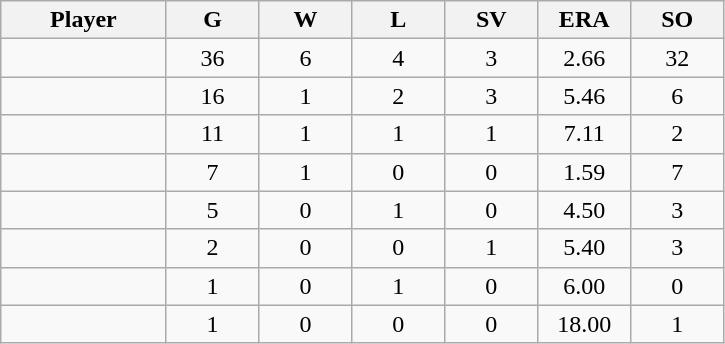<table class="wikitable sortable">
<tr>
<th bgcolor="#DDDDFF" width="16%">Player</th>
<th bgcolor="#DDDDFF" width="9%">G</th>
<th bgcolor="#DDDDFF" width="9%">W</th>
<th bgcolor="#DDDDFF" width="9%">L</th>
<th bgcolor="#DDDDFF" width="9%">SV</th>
<th bgcolor="#DDDDFF" width="9%">ERA</th>
<th bgcolor="#DDDDFF" width="9%">SO</th>
</tr>
<tr align="center">
<td></td>
<td>36</td>
<td>6</td>
<td>4</td>
<td>3</td>
<td>2.66</td>
<td>32</td>
</tr>
<tr align="center">
<td></td>
<td>16</td>
<td>1</td>
<td>2</td>
<td>3</td>
<td>5.46</td>
<td>6</td>
</tr>
<tr align="center">
<td></td>
<td>11</td>
<td>1</td>
<td>1</td>
<td>1</td>
<td>7.11</td>
<td>2</td>
</tr>
<tr align="center">
<td></td>
<td>7</td>
<td>1</td>
<td>0</td>
<td>0</td>
<td>1.59</td>
<td>7</td>
</tr>
<tr align="center">
<td></td>
<td>5</td>
<td>0</td>
<td>1</td>
<td>0</td>
<td>4.50</td>
<td>3</td>
</tr>
<tr align="center">
<td></td>
<td>2</td>
<td>0</td>
<td>0</td>
<td>1</td>
<td>5.40</td>
<td>3</td>
</tr>
<tr align="center">
<td></td>
<td>1</td>
<td>0</td>
<td>1</td>
<td>0</td>
<td>6.00</td>
<td>0</td>
</tr>
<tr align="center">
<td></td>
<td>1</td>
<td>0</td>
<td>0</td>
<td>0</td>
<td>18.00</td>
<td>1</td>
</tr>
</table>
